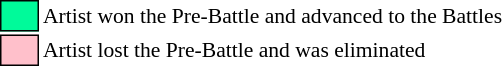<table class="toccolours" style="font-size: 90%; white-space: nowrap">
<tr>
<td style="background:#00fa9a; border:1px solid black;">      </td>
<td>Artist won the Pre-Battle and advanced to the Battles</td>
</tr>
<tr>
<td style="background:pink; border:1px solid black;">      </td>
<td>Artist lost the Pre-Battle and was eliminated</td>
</tr>
</table>
